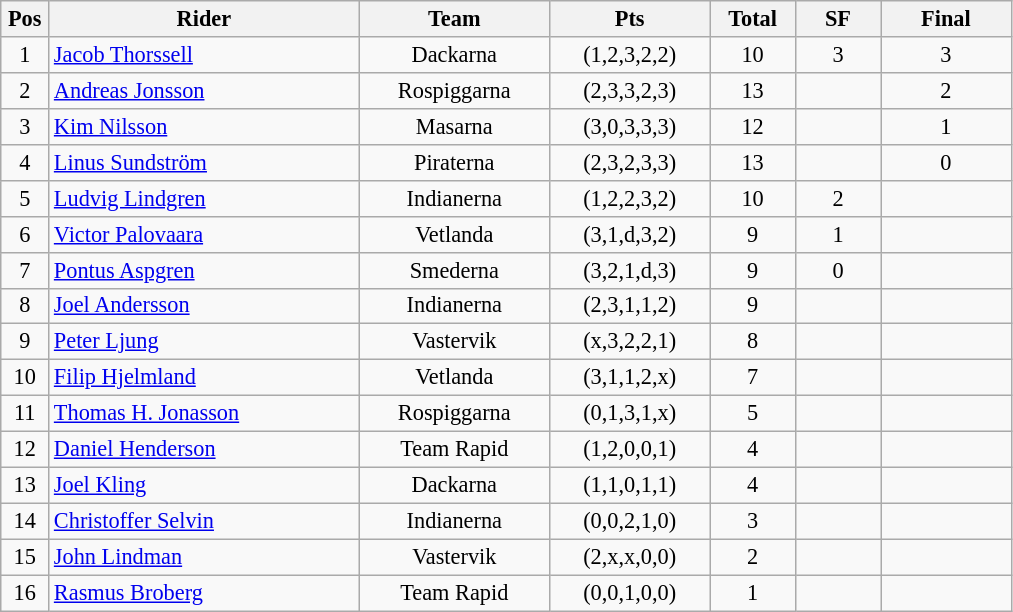<table class=wikitable style="font-size:93%;">
<tr>
<th width=25px>Pos</th>
<th width=200px>Rider</th>
<th width=120px>Team</th>
<th width=100px>Pts</th>
<th width=50px>Total</th>
<th width=50px>SF</th>
<th width=80px>Final</th>
</tr>
<tr align=center>
<td>1</td>
<td align=left><a href='#'>Jacob Thorssell</a></td>
<td>Dackarna</td>
<td>(1,2,3,2,2)</td>
<td>10</td>
<td>3</td>
<td>3</td>
</tr>
<tr align=center>
<td>2</td>
<td align=left><a href='#'>Andreas Jonsson</a></td>
<td>Rospiggarna</td>
<td>(2,3,3,2,3)</td>
<td>13</td>
<td></td>
<td>2</td>
</tr>
<tr align=center>
<td>3</td>
<td align=left><a href='#'>Kim Nilsson</a></td>
<td>Masarna</td>
<td>(3,0,3,3,3)</td>
<td>12</td>
<td></td>
<td>1</td>
</tr>
<tr align=center>
<td>4</td>
<td align=left><a href='#'>Linus Sundström</a></td>
<td>Piraterna</td>
<td>(2,3,2,3,3)</td>
<td>13</td>
<td></td>
<td>0</td>
</tr>
<tr align=center>
<td>5</td>
<td align=left><a href='#'>Ludvig Lindgren</a></td>
<td>Indianerna</td>
<td>(1,2,2,3,2)</td>
<td>10</td>
<td>2</td>
<td></td>
</tr>
<tr align=center>
<td>6</td>
<td align=left><a href='#'>Victor Palovaara</a></td>
<td>Vetlanda</td>
<td>(3,1,d,3,2)</td>
<td>9</td>
<td>1</td>
<td></td>
</tr>
<tr align=center>
<td>7</td>
<td align=left><a href='#'>Pontus Aspgren</a></td>
<td>Smederna</td>
<td>(3,2,1,d,3)</td>
<td>9</td>
<td>0</td>
<td></td>
</tr>
<tr align=center>
<td>8</td>
<td align=left><a href='#'>Joel Andersson</a></td>
<td>Indianerna</td>
<td>(2,3,1,1,2)</td>
<td>9</td>
<td></td>
<td></td>
</tr>
<tr align=center>
<td>9</td>
<td align=left><a href='#'>Peter Ljung</a></td>
<td>Vastervik</td>
<td>(x,3,2,2,1)</td>
<td>8</td>
<td></td>
<td></td>
</tr>
<tr align=center>
<td>10</td>
<td align=left><a href='#'>Filip Hjelmland</a></td>
<td>Vetlanda</td>
<td>(3,1,1,2,x)</td>
<td>7</td>
<td></td>
<td></td>
</tr>
<tr align=center>
<td>11</td>
<td align=left><a href='#'>Thomas H. Jonasson</a></td>
<td>Rospiggarna</td>
<td>(0,1,3,1,x)</td>
<td>5</td>
<td></td>
<td></td>
</tr>
<tr align=center>
<td>12</td>
<td align=left><a href='#'>Daniel Henderson</a></td>
<td>Team Rapid</td>
<td>(1,2,0,0,1)</td>
<td>4</td>
<td></td>
<td></td>
</tr>
<tr align=center>
<td>13</td>
<td align=left><a href='#'>Joel Kling</a></td>
<td>Dackarna</td>
<td>(1,1,0,1,1)</td>
<td>4</td>
<td></td>
<td></td>
</tr>
<tr align=center>
<td>14</td>
<td align=left><a href='#'>Christoffer Selvin</a></td>
<td>Indianerna</td>
<td>(0,0,2,1,0)</td>
<td>3</td>
<td></td>
<td></td>
</tr>
<tr align=center>
<td>15</td>
<td align=left><a href='#'>John Lindman</a></td>
<td>Vastervik</td>
<td>(2,x,x,0,0)</td>
<td>2</td>
<td></td>
<td></td>
</tr>
<tr align=center>
<td>16</td>
<td align=left><a href='#'>Rasmus Broberg</a></td>
<td>Team Rapid</td>
<td>(0,0,1,0,0)</td>
<td>1</td>
<td></td>
<td></td>
</tr>
</table>
